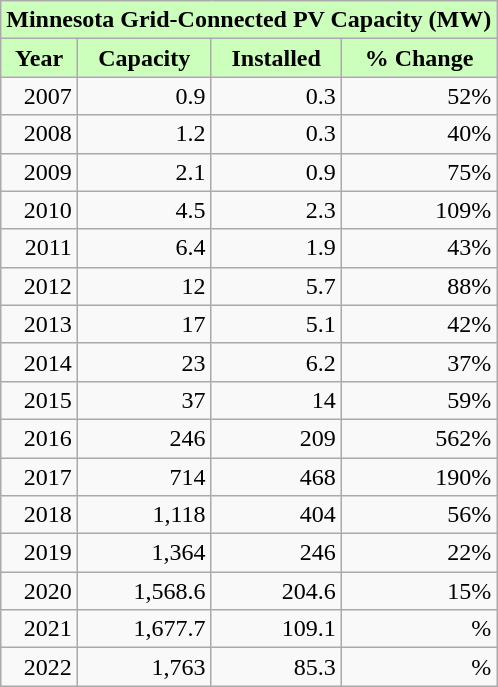<table class="wikitable" style="text-align:right;">
<tr>
<th colspan="4" style="background-color: #cfb;">Minnesota Grid-Connected PV Capacity (MW)<br>
</th>
</tr>
<tr>
<th style="background-color: #cfb;">Year</th>
<th style="background-color: #cfb;">Capacity</th>
<th style="background-color: #cfb;">Installed</th>
<th style="background-color: #cfb;">% Change</th>
</tr>
<tr>
<td>2007</td>
<td>0.9</td>
<td>0.3</td>
<td>52%</td>
</tr>
<tr>
<td>2008</td>
<td>1.2</td>
<td>0.3</td>
<td>40%</td>
</tr>
<tr>
<td>2009</td>
<td>2.1</td>
<td>0.9</td>
<td>75%</td>
</tr>
<tr>
<td>2010</td>
<td>4.5</td>
<td>2.3</td>
<td>109%</td>
</tr>
<tr>
<td>2011</td>
<td>6.4</td>
<td>1.9</td>
<td>43%</td>
</tr>
<tr>
<td>2012</td>
<td>12</td>
<td>5.7</td>
<td>88%</td>
</tr>
<tr>
<td>2013</td>
<td>17</td>
<td>5.1</td>
<td>42%</td>
</tr>
<tr>
<td>2014</td>
<td>23</td>
<td>6.2</td>
<td>37%</td>
</tr>
<tr>
<td>2015</td>
<td>37</td>
<td>14</td>
<td>59%</td>
</tr>
<tr>
<td>2016</td>
<td>246</td>
<td>209</td>
<td>562%</td>
</tr>
<tr>
<td>2017</td>
<td>714</td>
<td>468</td>
<td>190%</td>
</tr>
<tr>
<td>2018</td>
<td>1,118</td>
<td>404</td>
<td>56%</td>
</tr>
<tr>
<td>2019</td>
<td>1,364</td>
<td>246</td>
<td>22%</td>
</tr>
<tr>
<td>2020</td>
<td>1,568.6</td>
<td>204.6</td>
<td>15%</td>
</tr>
<tr>
<td>2021</td>
<td>1,677.7</td>
<td>109.1</td>
<td>%</td>
</tr>
<tr>
<td>2022</td>
<td>1,763</td>
<td>85.3</td>
<td>%</td>
</tr>
</table>
